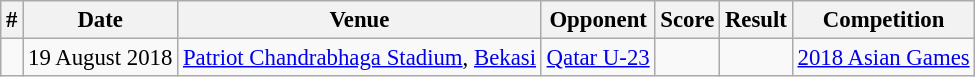<table class="wikitable" style="font-size:95%">
<tr>
<th>#</th>
<th>Date</th>
<th>Venue</th>
<th>Opponent</th>
<th>Score</th>
<th>Result</th>
<th>Competition</th>
</tr>
<tr>
<td></td>
<td>19 August 2018</td>
<td><a href='#'>Patriot Chandrabhaga Stadium</a>, <a href='#'>Bekasi</a></td>
<td> <a href='#'>Qatar U-23</a></td>
<td></td>
<td></td>
<td><a href='#'>2018 Asian Games</a></td>
</tr>
</table>
